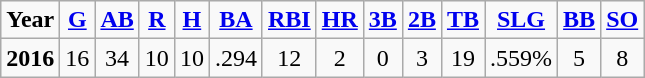<table class="wikitable">
<tr align=center>
<td><strong>Year</strong></td>
<td><strong><a href='#'>G</a></strong></td>
<td><strong><a href='#'>AB</a></strong></td>
<td><strong><a href='#'>R</a></strong></td>
<td><strong><a href='#'>H</a></strong></td>
<td><strong><a href='#'>BA</a></strong></td>
<td><strong><a href='#'>RBI</a></strong></td>
<td><strong><a href='#'>HR</a></strong></td>
<td><strong><a href='#'>3B</a></strong></td>
<td><strong><a href='#'>2B</a></strong></td>
<td><strong><a href='#'>TB</a></strong></td>
<td><strong><a href='#'>SLG</a></strong></td>
<td><strong><a href='#'>BB</a></strong></td>
<td><strong><a href='#'>SO</a></strong></td>
</tr>
<tr align=center>
<td><strong>2016</strong></td>
<td>16</td>
<td>34</td>
<td>10</td>
<td>10</td>
<td>.294</td>
<td>12</td>
<td>2</td>
<td>0</td>
<td>3</td>
<td>19</td>
<td>.559%</td>
<td>5</td>
<td>8</td>
</tr>
</table>
